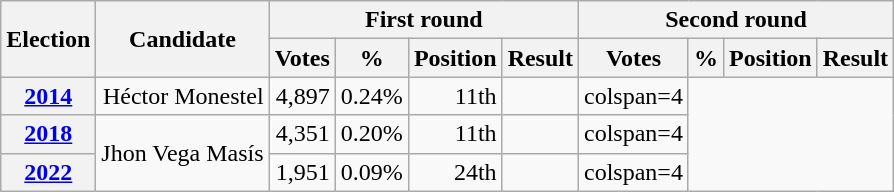<table class=wikitable style="text-align: right;">
<tr>
<th rowspan=2>Election</th>
<th rowspan=2>Candidate</th>
<th colspan=4>First round</th>
<th colspan=4>Second round</th>
</tr>
<tr>
<th>Votes</th>
<th>%</th>
<th>Position</th>
<th>Result</th>
<th>Votes</th>
<th>%</th>
<th>Position</th>
<th>Result</th>
</tr>
<tr>
<th><a href='#'>2014</a></th>
<td>Héctor Monestel</td>
<td>4,897</td>
<td>0.24%</td>
<td>11th</td>
<td></td>
<td>colspan=4 </td>
</tr>
<tr>
<th><a href='#'>2018</a></th>
<td rowspan="2">Jhon Vega Masís</td>
<td>4,351</td>
<td>0.20%</td>
<td> 11th</td>
<td></td>
<td>colspan=4 </td>
</tr>
<tr>
<th><a href='#'>2022</a></th>
<td>1,951</td>
<td>0.09%</td>
<td> 24th</td>
<td></td>
<td>colspan=4 </td>
</tr>
</table>
